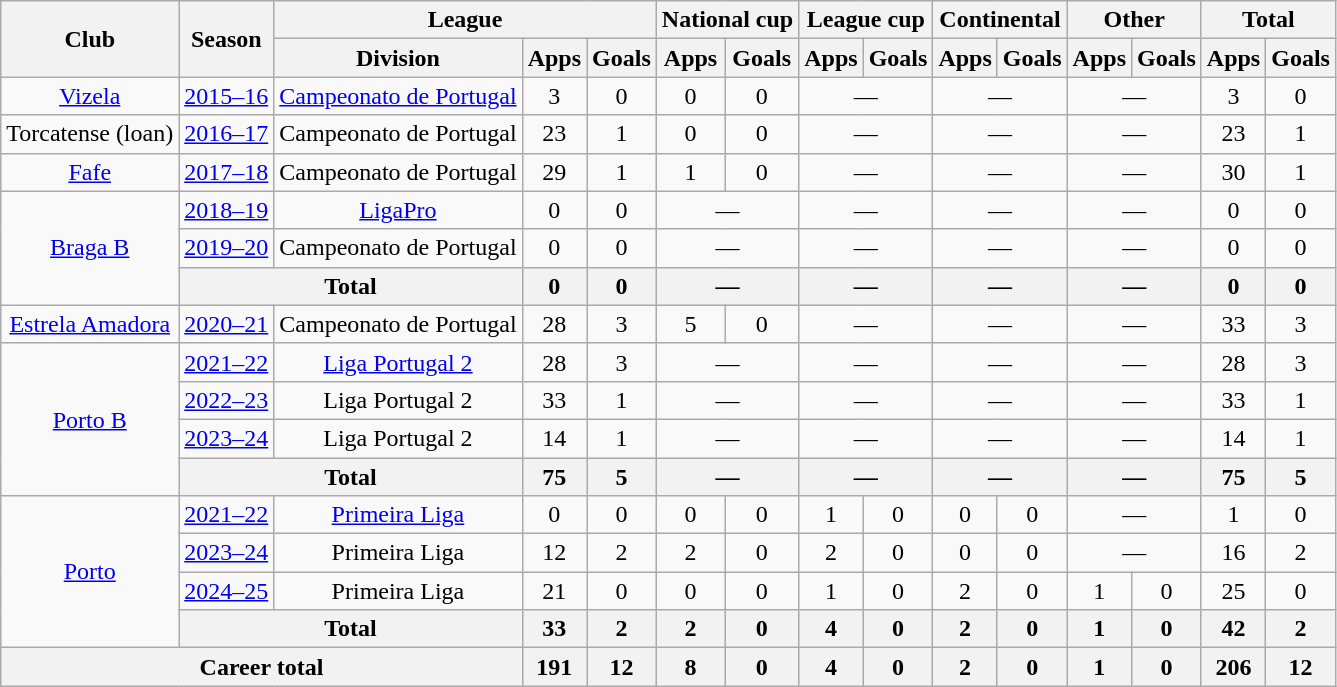<table class="wikitable" style="text-align: center">
<tr>
<th rowspan="2">Club</th>
<th rowspan="2">Season</th>
<th colspan="3">League</th>
<th colspan="2">National cup</th>
<th colspan="2">League cup</th>
<th colspan="2">Continental</th>
<th colspan="2">Other</th>
<th colspan="2">Total</th>
</tr>
<tr>
<th>Division</th>
<th>Apps</th>
<th>Goals</th>
<th>Apps</th>
<th>Goals</th>
<th>Apps</th>
<th>Goals</th>
<th>Apps</th>
<th>Goals</th>
<th>Apps</th>
<th>Goals</th>
<th>Apps</th>
<th>Goals</th>
</tr>
<tr>
<td><a href='#'>Vizela</a></td>
<td><a href='#'>2015–16</a></td>
<td><a href='#'>Campeonato de Portugal</a></td>
<td>3</td>
<td>0</td>
<td>0</td>
<td>0</td>
<td colspan="2">—</td>
<td colspan="2">—</td>
<td colspan="2">—</td>
<td>3</td>
<td>0</td>
</tr>
<tr>
<td>Torcatense (loan)</td>
<td><a href='#'>2016–17</a></td>
<td>Campeonato de Portugal</td>
<td>23</td>
<td>1</td>
<td>0</td>
<td>0</td>
<td colspan="2">—</td>
<td colspan="2">—</td>
<td colspan="2">—</td>
<td>23</td>
<td>1</td>
</tr>
<tr>
<td><a href='#'>Fafe</a></td>
<td><a href='#'>2017–18</a></td>
<td>Campeonato de Portugal</td>
<td>29</td>
<td>1</td>
<td>1</td>
<td>0</td>
<td colspan="2">—</td>
<td colspan="2">—</td>
<td colspan="2">—</td>
<td>30</td>
<td>1</td>
</tr>
<tr>
<td rowspan="3"><a href='#'>Braga B</a></td>
<td><a href='#'>2018–19</a></td>
<td><a href='#'>LigaPro</a></td>
<td>0</td>
<td>0</td>
<td colspan="2">—</td>
<td colspan="2">—</td>
<td colspan="2">—</td>
<td colspan="2">—</td>
<td>0</td>
<td>0</td>
</tr>
<tr>
<td><a href='#'>2019–20</a></td>
<td>Campeonato de Portugal</td>
<td>0</td>
<td>0</td>
<td colspan="2">—</td>
<td colspan="2">—</td>
<td colspan="2">—</td>
<td colspan="2">—</td>
<td>0</td>
<td>0</td>
</tr>
<tr>
<th colspan="2">Total</th>
<th>0</th>
<th>0</th>
<th colspan="2">—</th>
<th colspan="2">—</th>
<th colspan="2">—</th>
<th colspan="2">—</th>
<th>0</th>
<th>0</th>
</tr>
<tr>
<td><a href='#'>Estrela Amadora</a></td>
<td><a href='#'>2020–21</a></td>
<td>Campeonato de Portugal</td>
<td>28</td>
<td>3</td>
<td>5</td>
<td>0</td>
<td colspan="2">—</td>
<td colspan="2">—</td>
<td colspan="2">—</td>
<td>33</td>
<td>3</td>
</tr>
<tr>
<td rowspan="4"><a href='#'>Porto B</a></td>
<td><a href='#'>2021–22</a></td>
<td><a href='#'>Liga Portugal 2</a></td>
<td>28</td>
<td>3</td>
<td colspan="2">—</td>
<td colspan="2">—</td>
<td colspan="2">—</td>
<td colspan="2">—</td>
<td>28</td>
<td>3</td>
</tr>
<tr>
<td><a href='#'>2022–23</a></td>
<td>Liga Portugal 2</td>
<td>33</td>
<td>1</td>
<td colspan="2">—</td>
<td colspan="2">—</td>
<td colspan="2">—</td>
<td colspan="2">—</td>
<td>33</td>
<td>1</td>
</tr>
<tr>
<td><a href='#'>2023–24</a></td>
<td>Liga Portugal 2</td>
<td>14</td>
<td>1</td>
<td colspan="2">—</td>
<td colspan="2">—</td>
<td colspan="2">—</td>
<td colspan="2">—</td>
<td>14</td>
<td>1</td>
</tr>
<tr>
<th colspan="2">Total</th>
<th>75</th>
<th>5</th>
<th colspan="2">—</th>
<th colspan="2">—</th>
<th colspan="2">—</th>
<th colspan="2">—</th>
<th>75</th>
<th>5</th>
</tr>
<tr>
<td rowspan="4"><a href='#'>Porto</a></td>
<td><a href='#'>2021–22</a></td>
<td><a href='#'>Primeira Liga</a></td>
<td>0</td>
<td>0</td>
<td>0</td>
<td>0</td>
<td>1</td>
<td>0</td>
<td>0</td>
<td>0</td>
<td colspan="2">—</td>
<td>1</td>
<td>0</td>
</tr>
<tr>
<td><a href='#'>2023–24</a></td>
<td>Primeira Liga</td>
<td>12</td>
<td>2</td>
<td>2</td>
<td>0</td>
<td>2</td>
<td>0</td>
<td>0</td>
<td>0</td>
<td colspan="2">—</td>
<td>16</td>
<td>2</td>
</tr>
<tr>
<td><a href='#'>2024–25</a></td>
<td>Primeira Liga</td>
<td>21</td>
<td>0</td>
<td>0</td>
<td>0</td>
<td>1</td>
<td>0</td>
<td>2</td>
<td>0</td>
<td>1</td>
<td>0</td>
<td>25</td>
<td>0</td>
</tr>
<tr>
<th colspan="2">Total</th>
<th>33</th>
<th>2</th>
<th>2</th>
<th>0</th>
<th>4</th>
<th>0</th>
<th>2</th>
<th>0</th>
<th>1</th>
<th>0</th>
<th>42</th>
<th>2</th>
</tr>
<tr>
<th colspan="3">Career total</th>
<th>191</th>
<th>12</th>
<th>8</th>
<th>0</th>
<th>4</th>
<th>0</th>
<th>2</th>
<th>0</th>
<th>1</th>
<th>0</th>
<th>206</th>
<th>12</th>
</tr>
</table>
